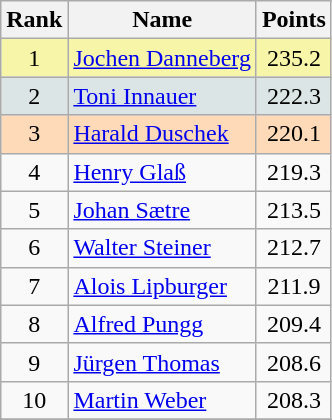<table class="wikitable sortable">
<tr>
<th align=Center>Rank</th>
<th>Name</th>
<th>Points</th>
</tr>
<tr style="background:#F7F6A8">
<td align=center>1</td>
<td> <a href='#'>Jochen Danneberg</a></td>
<td align=center>235.2</td>
</tr>
<tr style="background: #DCE5E5;">
<td align=center>2</td>
<td> <a href='#'>Toni Innauer</a></td>
<td align=center>222.3</td>
</tr>
<tr style="background: #FFDAB9;">
<td align=center>3</td>
<td> <a href='#'>Harald Duschek</a></td>
<td align=center>220.1</td>
</tr>
<tr>
<td align=center>4</td>
<td> <a href='#'>Henry Glaß</a></td>
<td align=center>219.3</td>
</tr>
<tr>
<td align=center>5</td>
<td> <a href='#'>Johan Sætre</a></td>
<td align=center>213.5</td>
</tr>
<tr>
<td align=center>6</td>
<td> <a href='#'>Walter Steiner</a></td>
<td align=center>212.7</td>
</tr>
<tr>
<td align=center>7</td>
<td> <a href='#'>Alois Lipburger</a></td>
<td align=center>211.9</td>
</tr>
<tr>
<td align=center>8</td>
<td> <a href='#'>Alfred Pungg</a></td>
<td align=center>209.4</td>
</tr>
<tr>
<td align=center>9</td>
<td> <a href='#'>Jürgen Thomas</a></td>
<td align=center>208.6</td>
</tr>
<tr>
<td align=center>10</td>
<td> <a href='#'>Martin Weber</a></td>
<td align=center>208.3</td>
</tr>
<tr>
</tr>
</table>
